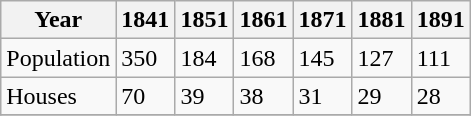<table class="wikitable">
<tr>
<th>Year</th>
<th>1841</th>
<th>1851</th>
<th>1861</th>
<th>1871</th>
<th>1881</th>
<th>1891</th>
</tr>
<tr>
<td>Population</td>
<td>350</td>
<td>184</td>
<td>168</td>
<td>145</td>
<td>127</td>
<td>111</td>
</tr>
<tr>
<td>Houses</td>
<td>70</td>
<td>39</td>
<td>38</td>
<td>31</td>
<td>29</td>
<td>28</td>
</tr>
<tr>
</tr>
</table>
